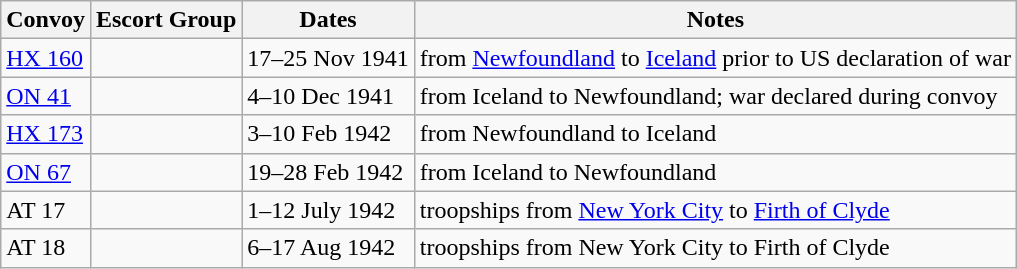<table class="wikitable">
<tr>
<th>Convoy</th>
<th>Escort Group</th>
<th>Dates</th>
<th>Notes</th>
</tr>
<tr>
<td><a href='#'>HX 160</a></td>
<td></td>
<td>17–25 Nov 1941</td>
<td>from <a href='#'>Newfoundland</a> to <a href='#'>Iceland</a> prior to US declaration of war</td>
</tr>
<tr>
<td><a href='#'>ON 41</a></td>
<td></td>
<td>4–10 Dec 1941</td>
<td>from Iceland to Newfoundland; war declared during convoy</td>
</tr>
<tr>
<td><a href='#'>HX 173</a></td>
<td></td>
<td>3–10 Feb 1942</td>
<td>from Newfoundland to Iceland</td>
</tr>
<tr>
<td><a href='#'>ON 67</a></td>
<td></td>
<td>19–28 Feb 1942</td>
<td>from Iceland to Newfoundland</td>
</tr>
<tr>
<td>AT 17</td>
<td></td>
<td>1–12 July 1942</td>
<td>troopships from <a href='#'>New York City</a> to <a href='#'>Firth of Clyde</a></td>
</tr>
<tr>
<td>AT 18</td>
<td></td>
<td>6–17 Aug 1942</td>
<td>troopships from New York City to Firth of Clyde</td>
</tr>
</table>
